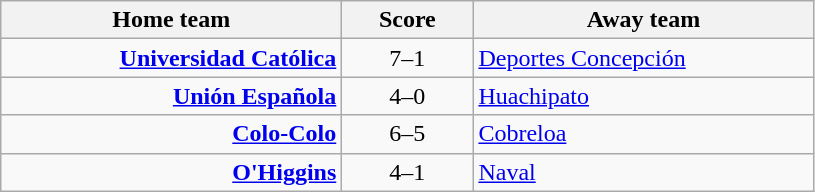<table class="wikitable" style="text-align: center">
<tr>
<th width=220>Home team</th>
<th width=80>Score</th>
<th width=220>Away team</th>
</tr>
<tr>
<td align=right><strong><a href='#'>Universidad Católica</a></strong></td>
<td>7–1</td>
<td align=left><a href='#'>Deportes Concepción</a></td>
</tr>
<tr>
<td align=right><strong><a href='#'>Unión Española</a></strong></td>
<td>4–0</td>
<td align=left><a href='#'>Huachipato</a></td>
</tr>
<tr>
<td align=right><strong><a href='#'>Colo-Colo</a></strong></td>
<td>6–5</td>
<td align=left><a href='#'>Cobreloa</a></td>
</tr>
<tr>
<td align=right><strong><a href='#'>O'Higgins</a></strong></td>
<td>4–1</td>
<td align=left><a href='#'>Naval</a></td>
</tr>
</table>
